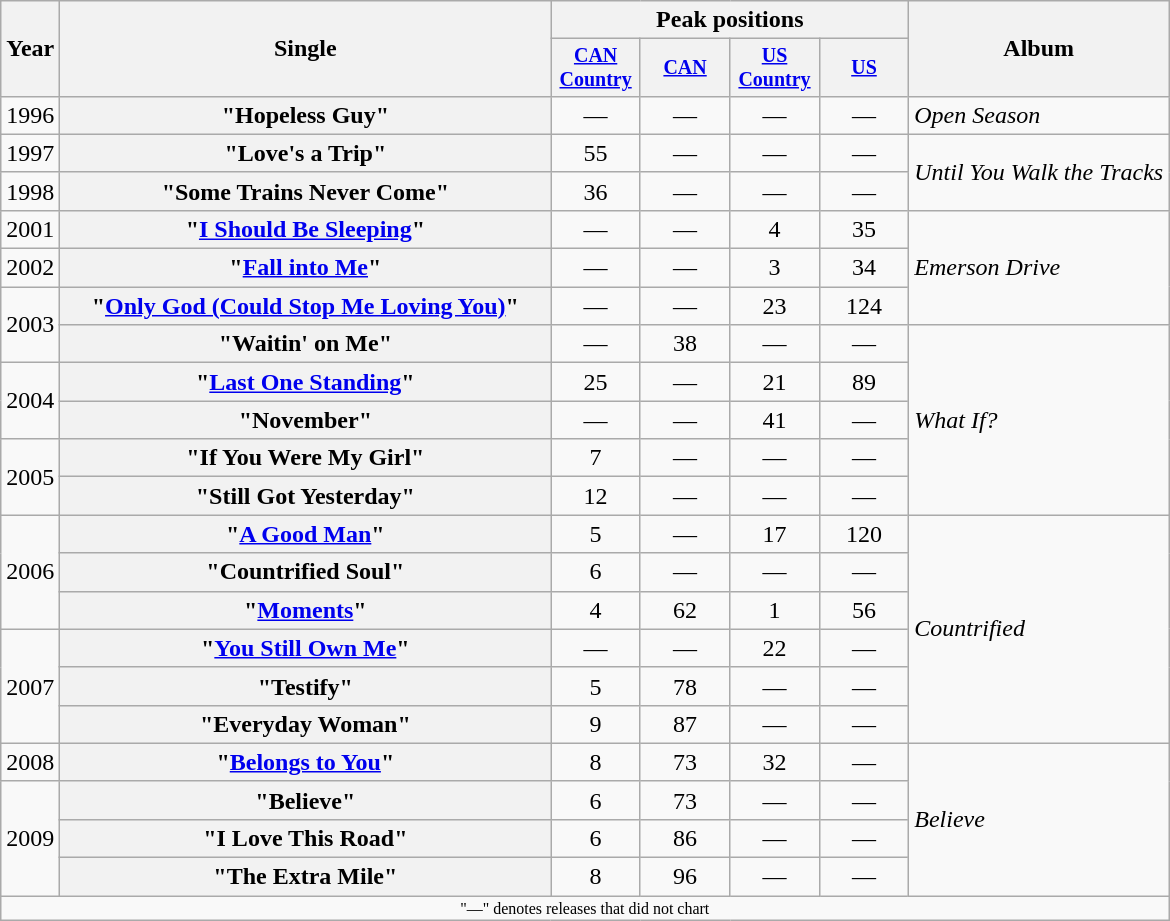<table class="wikitable plainrowheaders" style="text-align:center;">
<tr>
<th rowspan="2">Year</th>
<th rowspan="2" style="width:20em;">Single</th>
<th colspan="4">Peak positions</th>
<th rowspan="2">Album</th>
</tr>
<tr style="font-size:smaller;">
<th style="width:4em;"><a href='#'>CAN Country</a><br></th>
<th style="width:4em;"><a href='#'>CAN</a><br></th>
<th style="width:4em;"><a href='#'>US Country</a><br></th>
<th style="width:4em;"><a href='#'>US</a><br></th>
</tr>
<tr>
<td>1996</td>
<th scope="row">"Hopeless Guy" </th>
<td>—</td>
<td>—</td>
<td>—</td>
<td>—</td>
<td align="left"><em>Open Season</em></td>
</tr>
<tr>
<td>1997</td>
<th scope="row">"Love's a Trip" </th>
<td>55</td>
<td>—</td>
<td>—</td>
<td>—</td>
<td align="left" rowspan="2"><em>Until You Walk the Tracks</em></td>
</tr>
<tr>
<td>1998</td>
<th scope="row">"Some Trains Never Come" </th>
<td>36</td>
<td>—</td>
<td>—</td>
<td>—</td>
</tr>
<tr>
<td>2001</td>
<th scope="row">"<a href='#'>I Should Be Sleeping</a>"</th>
<td>—</td>
<td>—</td>
<td>4</td>
<td>35</td>
<td align="left" rowspan="3"><em>Emerson Drive</em></td>
</tr>
<tr>
<td>2002</td>
<th scope="row">"<a href='#'>Fall into Me</a>"</th>
<td>—</td>
<td>—</td>
<td>3</td>
<td>34</td>
</tr>
<tr>
<td rowspan="2">2003</td>
<th scope="row">"<a href='#'>Only God (Could Stop Me Loving You)</a>"</th>
<td>—</td>
<td>—</td>
<td>23</td>
<td>124</td>
</tr>
<tr>
<th scope="row">"Waitin' on Me"</th>
<td>—</td>
<td>38</td>
<td>—</td>
<td>—</td>
<td align="left" rowspan="5"><em>What If?</em></td>
</tr>
<tr>
<td rowspan="2">2004</td>
<th scope="row">"<a href='#'>Last One Standing</a>"</th>
<td>25</td>
<td>—</td>
<td>21</td>
<td>89</td>
</tr>
<tr>
<th scope="row">"November"</th>
<td>—</td>
<td>—</td>
<td>41</td>
<td>—</td>
</tr>
<tr>
<td rowspan="2">2005</td>
<th scope="row">"If You Were My Girl"</th>
<td>7</td>
<td>—</td>
<td>—</td>
<td>—</td>
</tr>
<tr>
<th scope="row">"Still Got Yesterday"</th>
<td>12</td>
<td>—</td>
<td>—</td>
<td>—</td>
</tr>
<tr>
<td rowspan="3">2006</td>
<th scope="row">"<a href='#'>A Good Man</a>"</th>
<td>5</td>
<td>—</td>
<td>17</td>
<td>120</td>
<td align="left" rowspan="6"><em>Countrified</em></td>
</tr>
<tr>
<th scope="row">"Countrified Soul"</th>
<td>6</td>
<td>—</td>
<td>—</td>
<td>—</td>
</tr>
<tr>
<th scope="row">"<a href='#'>Moments</a>"</th>
<td>4</td>
<td>62</td>
<td>1</td>
<td>56</td>
</tr>
<tr>
<td rowspan="3">2007</td>
<th scope="row">"<a href='#'>You Still Own Me</a>"</th>
<td>—</td>
<td>—</td>
<td>22</td>
<td>—</td>
</tr>
<tr>
<th scope="row">"Testify"</th>
<td>5</td>
<td>78</td>
<td>—</td>
<td>—</td>
</tr>
<tr>
<th scope="row">"Everyday Woman"</th>
<td>9</td>
<td>87</td>
<td>—</td>
<td>—</td>
</tr>
<tr>
<td>2008</td>
<th scope="row">"<a href='#'>Belongs to You</a>"</th>
<td>8</td>
<td>73</td>
<td>32</td>
<td>—</td>
<td align="left" rowspan="4"><em>Believe</em></td>
</tr>
<tr>
<td rowspan="3">2009</td>
<th scope="row">"Believe"</th>
<td>6</td>
<td>73</td>
<td>—</td>
<td>—</td>
</tr>
<tr>
<th scope="row">"I Love This Road"</th>
<td>6</td>
<td>86</td>
<td>—</td>
<td>—</td>
</tr>
<tr>
<th scope="row">"The Extra Mile"</th>
<td>8</td>
<td>96</td>
<td>—</td>
<td>—</td>
</tr>
<tr>
<td colspan="7" style="font-size:8pt">"—" denotes releases that did not chart</td>
</tr>
</table>
